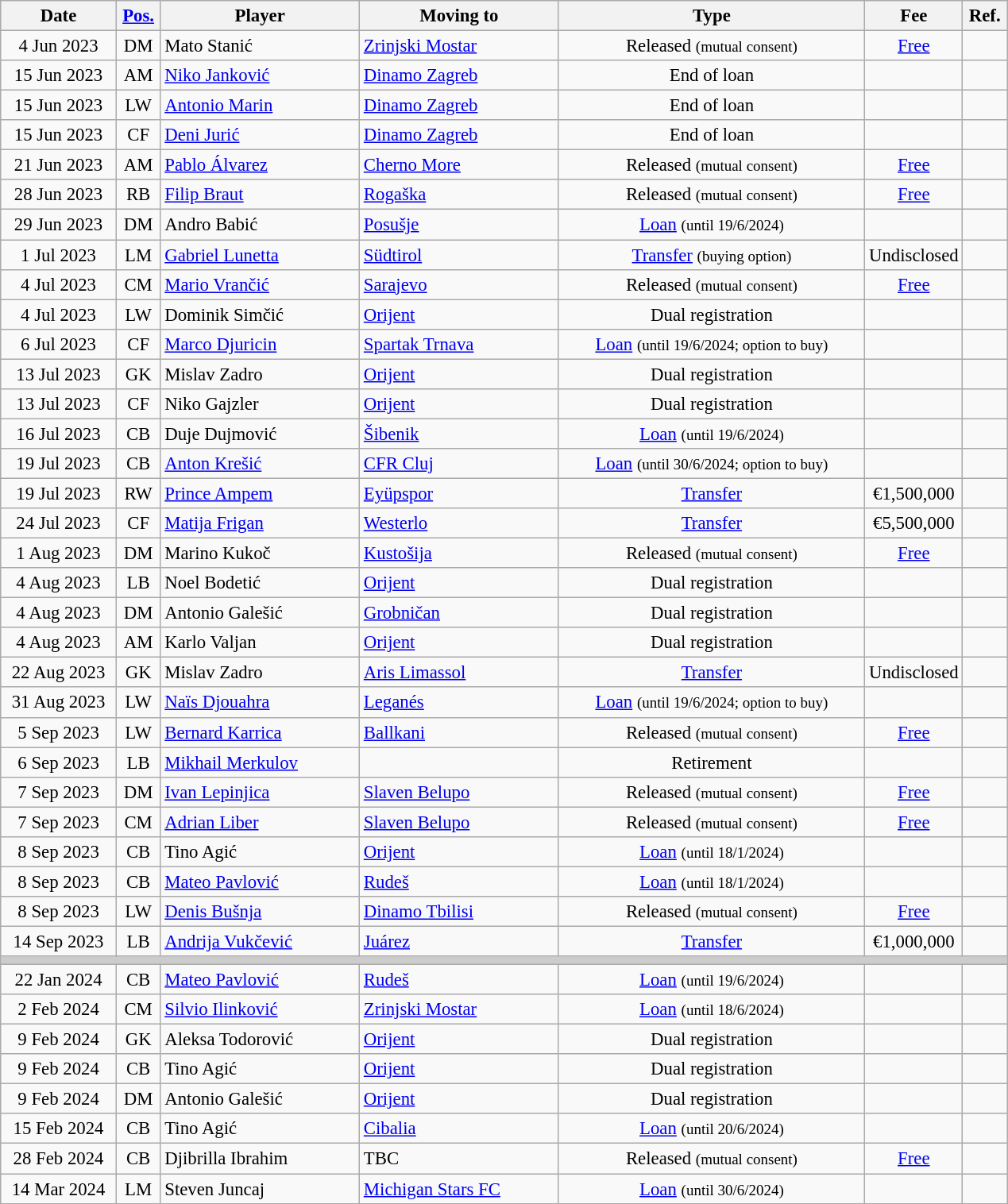<table class="wikitable" style="font-size: 95%; text-align: center;">
<tr>
<th width=90>Date</th>
<th width=30><a href='#'>Pos.</a></th>
<th width=160>Player</th>
<th width=160>Moving to</th>
<th width=250>Type</th>
<th width=75>Fee</th>
<th width=30>Ref.</th>
</tr>
<tr>
<td>4 Jun 2023</td>
<td>DM</td>
<td style="text-align:left;"> Mato Stanić</td>
<td style="text-align:left;"> <a href='#'>Zrinjski Mostar</a></td>
<td>Released <small>(mutual consent)</small></td>
<td><a href='#'>Free</a></td>
<td></td>
</tr>
<tr>
<td>15 Jun 2023</td>
<td>AM</td>
<td style="text-align:left;"> <a href='#'>Niko Janković</a></td>
<td style="text-align:left;"> <a href='#'>Dinamo Zagreb</a></td>
<td>End of loan</td>
<td></td>
<td></td>
</tr>
<tr>
<td>15 Jun 2023</td>
<td>LW</td>
<td style="text-align:left;"> <a href='#'>Antonio Marin</a></td>
<td style="text-align:left;"> <a href='#'>Dinamo Zagreb</a></td>
<td>End of loan</td>
<td></td>
<td></td>
</tr>
<tr>
<td>15 Jun 2023</td>
<td>CF</td>
<td style="text-align:left;"> <a href='#'>Deni Jurić</a></td>
<td style="text-align:left;"> <a href='#'>Dinamo Zagreb</a></td>
<td>End of loan</td>
<td></td>
<td></td>
</tr>
<tr>
<td>21 Jun 2023</td>
<td>AM</td>
<td style="text-align:left;"> <a href='#'>Pablo Álvarez</a></td>
<td style="text-align:left;"> <a href='#'>Cherno More</a></td>
<td>Released <small>(mutual consent)</small></td>
<td><a href='#'>Free</a></td>
<td></td>
</tr>
<tr>
<td>28 Jun 2023</td>
<td>RB</td>
<td style="text-align:left;"> <a href='#'>Filip Braut</a></td>
<td style="text-align:left;"> <a href='#'>Rogaška</a></td>
<td>Released <small>(mutual consent)</small></td>
<td><a href='#'>Free</a></td>
<td></td>
</tr>
<tr>
<td>29 Jun 2023</td>
<td>DM</td>
<td style="text-align:left;"> Andro Babić</td>
<td style="text-align:left;"> <a href='#'>Posušje</a></td>
<td><a href='#'>Loan</a> <small>(until 19/6/2024)</small></td>
<td></td>
<td></td>
</tr>
<tr>
<td>1 Jul 2023</td>
<td>LM</td>
<td style="text-align:left;"> <a href='#'>Gabriel Lunetta</a></td>
<td style="text-align:left;"> <a href='#'>Südtirol</a></td>
<td><a href='#'>Transfer</a> <small>(buying option)</small></td>
<td>Undisclosed</td>
<td></td>
</tr>
<tr>
<td>4 Jul 2023</td>
<td>CM</td>
<td style="text-align:left;"> <a href='#'>Mario Vrančić</a></td>
<td style="text-align:left;"> <a href='#'>Sarajevo</a></td>
<td>Released <small>(mutual consent)</small></td>
<td><a href='#'>Free</a></td>
<td></td>
</tr>
<tr>
<td>4 Jul 2023</td>
<td>LW</td>
<td style="text-align:left;"> Dominik Simčić</td>
<td style="text-align:left;"> <a href='#'>Orijent</a></td>
<td>Dual registration</td>
<td></td>
<td></td>
</tr>
<tr>
<td>6 Jul 2023</td>
<td>CF</td>
<td style="text-align:left;"> <a href='#'>Marco Djuricin</a></td>
<td style="text-align:left;"> <a href='#'>Spartak Trnava</a></td>
<td><a href='#'>Loan</a> <small>(until 19/6/2024; option to buy)</small></td>
<td></td>
<td></td>
</tr>
<tr>
<td>13 Jul 2023</td>
<td>GK</td>
<td style="text-align:left;"> Mislav Zadro</td>
<td style="text-align:left;"> <a href='#'>Orijent</a></td>
<td>Dual registration</td>
<td></td>
<td></td>
</tr>
<tr>
<td>13 Jul 2023</td>
<td>CF</td>
<td style="text-align:left;"> Niko Gajzler</td>
<td style="text-align:left;"> <a href='#'>Orijent</a></td>
<td>Dual registration</td>
<td></td>
<td></td>
</tr>
<tr>
<td>16 Jul 2023</td>
<td>CB</td>
<td style="text-align:left;"> Duje Dujmović</td>
<td style="text-align:left;"> <a href='#'>Šibenik</a></td>
<td><a href='#'>Loan</a> <small>(until 19/6/2024)</small></td>
<td></td>
<td></td>
</tr>
<tr>
<td>19 Jul 2023</td>
<td>CB</td>
<td style="text-align:left;"> <a href='#'>Anton Krešić</a></td>
<td style="text-align:left;"> <a href='#'>CFR Cluj</a></td>
<td><a href='#'>Loan</a> <small>(until 30/6/2024; option to buy)</small></td>
<td></td>
<td></td>
</tr>
<tr>
<td>19 Jul 2023</td>
<td>RW</td>
<td style="text-align:left;"> <a href='#'>Prince Ampem</a></td>
<td style="text-align:left;"> <a href='#'>Eyüpspor</a></td>
<td><a href='#'>Transfer</a></td>
<td>€1,500,000</td>
<td></td>
</tr>
<tr>
<td>24 Jul 2023</td>
<td>CF</td>
<td style="text-align:left;"> <a href='#'>Matija Frigan</a></td>
<td style="text-align:left;"> <a href='#'>Westerlo</a></td>
<td><a href='#'>Transfer</a></td>
<td>€5,500,000</td>
<td></td>
</tr>
<tr>
<td>1 Aug 2023</td>
<td>DM</td>
<td style="text-align:left;"> Marino Kukoč</td>
<td style="text-align:left;"> <a href='#'>Kustošija</a></td>
<td>Released <small>(mutual consent)</small></td>
<td><a href='#'>Free</a></td>
<td></td>
</tr>
<tr>
<td>4 Aug 2023</td>
<td>LB</td>
<td style="text-align:left;"> Noel Bodetić</td>
<td style="text-align:left;"> <a href='#'>Orijent</a></td>
<td>Dual registration</td>
<td></td>
<td></td>
</tr>
<tr>
<td>4 Aug 2023</td>
<td>DM</td>
<td style="text-align:left;"> Antonio Galešić</td>
<td style="text-align:left;"> <a href='#'>Grobničan</a></td>
<td>Dual registration</td>
<td></td>
<td></td>
</tr>
<tr>
<td>4 Aug 2023</td>
<td>AM</td>
<td style="text-align:left;"> Karlo Valjan</td>
<td style="text-align:left;"> <a href='#'>Orijent</a></td>
<td>Dual registration</td>
<td></td>
<td></td>
</tr>
<tr>
<td>22 Aug 2023</td>
<td>GK</td>
<td style="text-align:left;"> Mislav Zadro</td>
<td style="text-align:left;"> <a href='#'>Aris Limassol</a></td>
<td><a href='#'>Transfer</a></td>
<td>Undisclosed</td>
<td></td>
</tr>
<tr>
<td>31 Aug 2023</td>
<td>LW</td>
<td style="text-align:left;"> <a href='#'>Naïs Djouahra</a></td>
<td style="text-align:left;"> <a href='#'>Leganés</a></td>
<td><a href='#'>Loan</a> <small>(until 19/6/2024; option to buy)</small></td>
<td></td>
<td></td>
</tr>
<tr>
<td>5 Sep 2023</td>
<td>LW</td>
<td style="text-align:left;"> <a href='#'>Bernard Karrica</a></td>
<td style="text-align:left;"> <a href='#'>Ballkani</a></td>
<td>Released <small>(mutual consent)</small></td>
<td><a href='#'>Free</a></td>
<td></td>
</tr>
<tr>
<td>6 Sep 2023</td>
<td>LB</td>
<td style="text-align:left;"> <a href='#'>Mikhail Merkulov</a></td>
<td></td>
<td>Retirement</td>
<td></td>
<td></td>
</tr>
<tr>
<td>7 Sep 2023</td>
<td>DM</td>
<td style="text-align:left;"> <a href='#'>Ivan Lepinjica</a></td>
<td style="text-align:left;"> <a href='#'>Slaven Belupo</a></td>
<td>Released <small>(mutual consent)</small></td>
<td><a href='#'>Free</a></td>
<td></td>
</tr>
<tr>
<td>7 Sep 2023</td>
<td>CM</td>
<td style="text-align:left;"> <a href='#'>Adrian Liber</a></td>
<td style="text-align:left;"> <a href='#'>Slaven Belupo</a></td>
<td>Released <small>(mutual consent)</small></td>
<td><a href='#'>Free</a></td>
<td></td>
</tr>
<tr>
<td>8 Sep 2023</td>
<td>CB</td>
<td style="text-align:left;"> Tino Agić</td>
<td style="text-align:left;"> <a href='#'>Orijent</a></td>
<td><a href='#'>Loan</a> <small>(until 18/1/2024)</small></td>
<td></td>
<td></td>
</tr>
<tr>
<td>8 Sep 2023</td>
<td>CB</td>
<td style="text-align:left;"> <a href='#'>Mateo Pavlović</a></td>
<td style="text-align:left;"> <a href='#'>Rudeš</a></td>
<td><a href='#'>Loan</a> <small>(until 18/1/2024)</small></td>
<td></td>
<td></td>
</tr>
<tr>
<td>8 Sep 2023</td>
<td>LW</td>
<td style="text-align:left;"> <a href='#'>Denis Bušnja</a></td>
<td style="text-align:left;"> <a href='#'>Dinamo Tbilisi</a></td>
<td>Released <small>(mutual consent)</small></td>
<td><a href='#'>Free</a></td>
<td></td>
</tr>
<tr>
<td>14 Sep 2023</td>
<td>LB</td>
<td style="text-align:left;"> <a href='#'>Andrija Vukčević</a></td>
<td style="text-align:left;"> <a href='#'>Juárez</a></td>
<td><a href='#'>Transfer</a></td>
<td>€1,000,000</td>
<td></td>
</tr>
<tr style="color:#CCCCCC;background-color:#CCCCCC">
<td colspan="7"></td>
</tr>
<tr>
<td>22 Jan 2024</td>
<td>CB</td>
<td style="text-align:left;"> <a href='#'>Mateo Pavlović</a></td>
<td style="text-align:left;"> <a href='#'>Rudeš</a></td>
<td><a href='#'>Loan</a> <small>(until 19/6/2024)</small></td>
<td></td>
<td></td>
</tr>
<tr>
<td>2 Feb 2024</td>
<td>CM</td>
<td style="text-align:left;"> <a href='#'>Silvio Ilinković</a></td>
<td style="text-align:left;"> <a href='#'>Zrinjski Mostar</a></td>
<td><a href='#'>Loan</a> <small>(until 18/6/2024)</small></td>
<td></td>
<td></td>
</tr>
<tr>
<td>9 Feb 2024</td>
<td>GK</td>
<td style="text-align:left;"> Aleksa Todorović</td>
<td style="text-align:left;"> <a href='#'>Orijent</a></td>
<td>Dual registration</td>
<td></td>
<td></td>
</tr>
<tr>
<td>9 Feb 2024</td>
<td>CB</td>
<td style="text-align:left;"> Tino Agić</td>
<td style="text-align:left;"> <a href='#'>Orijent</a></td>
<td>Dual registration</td>
<td></td>
<td></td>
</tr>
<tr>
<td>9 Feb 2024</td>
<td>DM</td>
<td style="text-align:left;"> Antonio Galešić</td>
<td style="text-align:left;"> <a href='#'>Orijent</a></td>
<td>Dual registration</td>
<td></td>
<td></td>
</tr>
<tr>
<td>15 Feb 2024</td>
<td>CB</td>
<td style="text-align:left;"> Tino Agić</td>
<td style="text-align:left;"> <a href='#'>Cibalia</a></td>
<td><a href='#'>Loan</a> <small>(until 20/6/2024)</small></td>
<td></td>
<td></td>
</tr>
<tr>
<td>28 Feb 2024</td>
<td>CB</td>
<td style="text-align:left;"> Djibrilla Ibrahim</td>
<td style="text-align:left;">TBC</td>
<td>Released <small>(mutual consent)</small></td>
<td><a href='#'>Free</a></td>
<td></td>
</tr>
<tr>
<td>14 Mar 2024</td>
<td>LM</td>
<td style="text-align:left;"> Steven Juncaj</td>
<td style="text-align:left;"> <a href='#'>Michigan Stars FC</a></td>
<td><a href='#'>Loan</a> <small>(until 30/6/2024)</small></td>
<td></td>
<td></td>
</tr>
</table>
